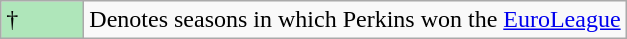<table class="wikitable">
<tr>
<td style="background:#AFE6BA; width:3em;">†</td>
<td>Denotes seasons in which Perkins won the <a href='#'>EuroLeague</a></td>
</tr>
</table>
